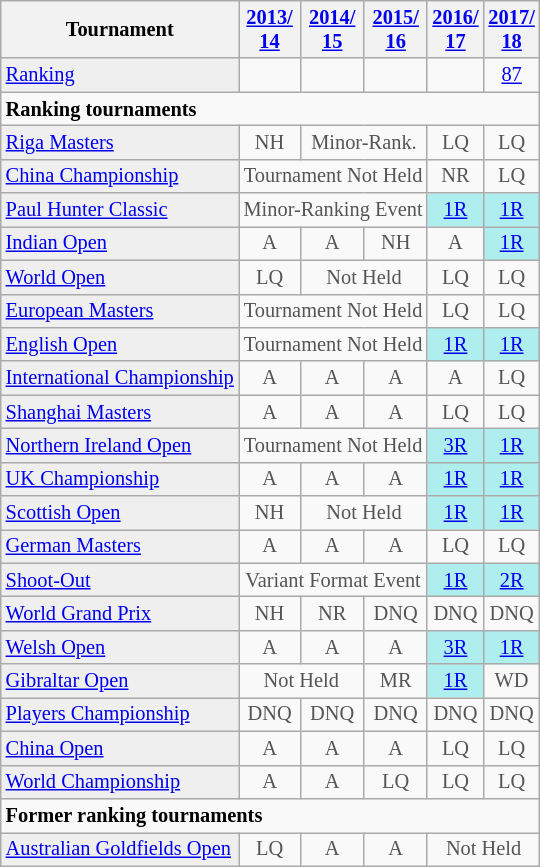<table class="wikitable" style="font-size:85%;">
<tr>
<th>Tournament</th>
<th><a href='#'>2013/<br>14</a></th>
<th><a href='#'>2014/<br>15</a></th>
<th><a href='#'>2015/<br>16</a></th>
<th><a href='#'>2016/<br>17</a></th>
<th><a href='#'>2017/<br>18</a></th>
</tr>
<tr>
<td style="background:#EFEFEF;"><a href='#'>Ranking</a></td>
<td align="center"></td>
<td align="center"></td>
<td align="center"></td>
<td align="center"></td>
<td align="center"><a href='#'>87</a></td>
</tr>
<tr>
<td colspan="20"><strong>Ranking tournaments</strong></td>
</tr>
<tr>
<td style="background:#EFEFEF;"><a href='#'>Riga Masters</a></td>
<td align="center" style="color:#555555;">NH</td>
<td colspan="2" align="center" style="color:#555555;">Minor-Rank.</td>
<td align="center" style="color:#555555;">LQ</td>
<td align="center" style="color:#555555;">LQ</td>
</tr>
<tr>
<td style="background:#EFEFEF;"><a href='#'>China Championship</a></td>
<td colspan="3" align="center" style="color:#555555;">Tournament Not Held</td>
<td align="center" style="color:#555555;">NR</td>
<td align="center" style="color:#555555;">LQ</td>
</tr>
<tr>
<td style="background:#EFEFEF;"><a href='#'>Paul Hunter Classic</a></td>
<td colspan="3" align="center" style="color:#555555;">Minor-Ranking Event</td>
<td align="center" style="background:#afeeee;"><a href='#'>1R</a></td>
<td align="center" style="background:#afeeee;"><a href='#'>1R</a></td>
</tr>
<tr>
<td style="background:#EFEFEF;"><a href='#'>Indian Open</a></td>
<td align="center" style="color:#555555;">A</td>
<td align="center" style="color:#555555;">A</td>
<td align="center" style="color:#555555;">NH</td>
<td align="center" style="color:#555555;">A</td>
<td align="center" style="background:#afeeee;"><a href='#'>1R</a></td>
</tr>
<tr>
<td style="background:#EFEFEF;"><a href='#'>World Open</a></td>
<td align="center" style="color:#555555;">LQ</td>
<td colspan="2" align="center" style="color:#555555;">Not Held</td>
<td align="center" style="color:#555555;">LQ</td>
<td align="center" style="color:#555555;">LQ</td>
</tr>
<tr>
<td style="background:#EFEFEF;"><a href='#'>European Masters</a></td>
<td colspan="3" align="center" style="color:#555555;">Tournament Not Held</td>
<td align="center" style="color:#555555;">LQ</td>
<td align="center" style="color:#555555;">LQ</td>
</tr>
<tr>
<td style="background:#EFEFEF;"><a href='#'>English Open</a></td>
<td colspan="3" align="center" style="color:#555555;">Tournament Not Held</td>
<td style="text-align:center; background:#afeeee;"><a href='#'>1R</a></td>
<td style="text-align:center; background:#afeeee;"><a href='#'>1R</a></td>
</tr>
<tr>
<td style="background:#EFEFEF;"><a href='#'>International Championship</a></td>
<td align="center" style="color:#555555;">A</td>
<td align="center" style="color:#555555;">A</td>
<td align="center" style="color:#555555;">A</td>
<td align="center" style="color:#555555;">A</td>
<td align="center" style="color:#555555;">LQ</td>
</tr>
<tr>
<td style="background:#EFEFEF;"><a href='#'>Shanghai Masters</a></td>
<td align="center" style="color:#555555;">A</td>
<td align="center" style="color:#555555;">A</td>
<td align="center" style="color:#555555;">A</td>
<td align="center" style="color:#555555;">LQ</td>
<td align="center" style="color:#555555;">LQ</td>
</tr>
<tr>
<td style="background:#EFEFEF;"><a href='#'>Northern Ireland Open</a></td>
<td colspan="3" align="center" style="color:#555555;">Tournament Not Held</td>
<td style="text-align:center; background:#afeeee;"><a href='#'>3R</a></td>
<td style="text-align:center; background:#afeeee;"><a href='#'>1R</a></td>
</tr>
<tr>
<td style="background:#EFEFEF;"><a href='#'>UK Championship</a></td>
<td align="center" style="color:#555555;">A</td>
<td align="center" style="color:#555555;">A</td>
<td align="center" style="color:#555555;">A</td>
<td align="center" style="background:#afeeee;"><a href='#'>1R</a></td>
<td align="center" style="background:#afeeee;"><a href='#'>1R</a></td>
</tr>
<tr>
<td style="background:#EFEFEF;"><a href='#'>Scottish Open</a></td>
<td align="center" style="color:#555555;">NH</td>
<td colspan="2" align="center" style="color:#555555;">Not Held</td>
<td style="text-align:center; background:#afeeee;"><a href='#'>1R</a></td>
<td style="text-align:center; background:#afeeee;"><a href='#'>1R</a></td>
</tr>
<tr>
<td style="background:#EFEFEF;"><a href='#'>German Masters</a></td>
<td align="center" style="color:#555555;">A</td>
<td align="center" style="color:#555555;">A</td>
<td align="center" style="color:#555555;">A</td>
<td align="center" style="color:#555555;">LQ</td>
<td align="center" style="color:#555555;">LQ</td>
</tr>
<tr>
<td style="background:#EFEFEF;"><a href='#'>Shoot-Out</a></td>
<td colspan="3" align="center" style="color:#555555;">Variant Format Event</td>
<td align="center" style="background:#afeeee;"><a href='#'>1R</a></td>
<td align="center" style="background:#afeeee;"><a href='#'>2R</a></td>
</tr>
<tr>
<td style="background:#EFEFEF;"><a href='#'>World Grand Prix</a></td>
<td align="center" style="color:#555555;">NH</td>
<td align="center" style="color:#555555;">NR</td>
<td align="center" style="color:#555555;">DNQ</td>
<td align="center" style="color:#555555;">DNQ</td>
<td align="center" style="color:#555555;">DNQ</td>
</tr>
<tr>
<td style="background:#EFEFEF;"><a href='#'>Welsh Open</a></td>
<td align="center" style="color:#555555;">A</td>
<td align="center" style="color:#555555;">A</td>
<td align="center" style="color:#555555;">A</td>
<td align="center" style="background:#afeeee;"><a href='#'>3R</a></td>
<td align="center" style="background:#afeeee;"><a href='#'>1R</a></td>
</tr>
<tr>
<td style="background:#EFEFEF;"><a href='#'>Gibraltar Open</a></td>
<td colspan="2" align="center" style="color:#555555;">Not Held</td>
<td align="center" style="color:#555555;">MR</td>
<td align="center" style="background:#afeeee;"><a href='#'>1R</a></td>
<td align="center" style="color:#555555;">WD</td>
</tr>
<tr>
<td style="background:#EFEFEF;"><a href='#'>Players Championship</a></td>
<td align="center" style="color:#555555;">DNQ</td>
<td align="center" style="color:#555555;">DNQ</td>
<td align="center" style="color:#555555;">DNQ</td>
<td align="center" style="color:#555555;">DNQ</td>
<td align="center" style="color:#555555;">DNQ</td>
</tr>
<tr>
<td style="background:#EFEFEF;"><a href='#'>China Open</a></td>
<td align="center" style="color:#555555;">A</td>
<td align="center" style="color:#555555;">A</td>
<td align="center" style="color:#555555;">A</td>
<td style="text-align:center; color:#555555;">LQ</td>
<td style="text-align:center; color:#555555;">LQ</td>
</tr>
<tr>
<td style="background:#EFEFEF;"><a href='#'>World Championship</a></td>
<td align="center" style="color:#555555;">A</td>
<td align="center" style="color:#555555;">A</td>
<td align="center" style="color:#555555;">LQ</td>
<td align="center" style="color:#555555;">LQ</td>
<td align="center" style="color:#555555;">LQ<br></td>
</tr>
<tr>
<td colspan="20"><strong>Former ranking tournaments</strong></td>
</tr>
<tr>
<td style="background:#EFEFEF;"><a href='#'>Australian Goldfields Open</a></td>
<td style="text-align:center; color:#555555;">LQ</td>
<td style="text-align:center; color:#555555;">A</td>
<td style="text-align:center; color:#555555;">A</td>
<td colspan="2" align="center" style="color:#555555;">Not Held</td>
</tr>
</table>
